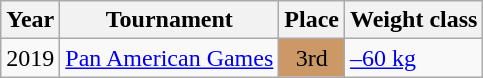<table class=wikitable>
<tr>
<th>Year</th>
<th>Tournament</th>
<th>Place</th>
<th>Weight class</th>
</tr>
<tr>
<td>2019</td>
<td><a href='#'>Pan American Games</a></td>
<td bgcolor="cc9966" align="center">3rd</td>
<td><a href='#'>–60 kg</a></td>
</tr>
</table>
